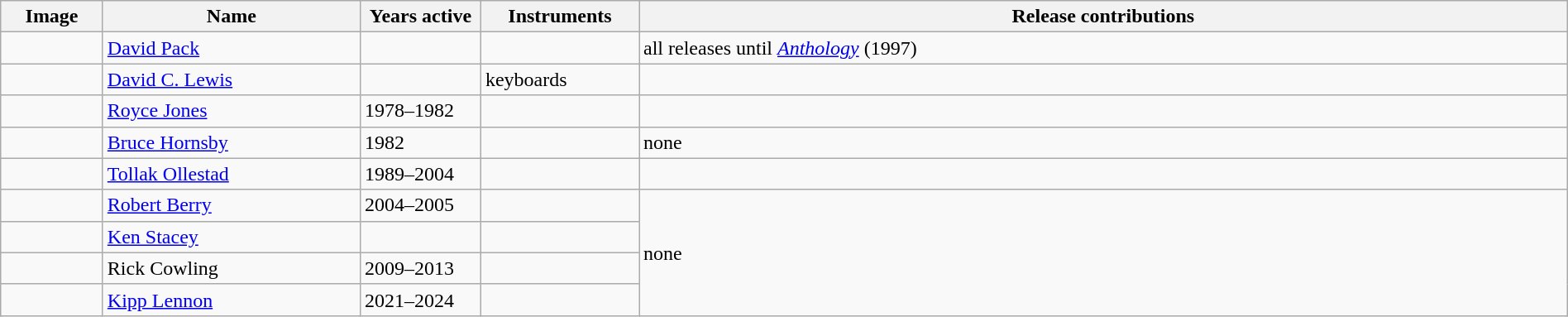<table class="wikitable" width="100%" border="1">
<tr>
<th width="75">Image</th>
<th width="200">Name</th>
<th width="90">Years active</th>
<th width="120">Instruments</th>
<th>Release contributions</th>
</tr>
<tr>
<td></td>
<td><a href='#'>David Pack</a></td>
<td></td>
<td></td>
<td>all releases until <em><a href='#'>Anthology</a></em> (1997)</td>
</tr>
<tr>
<td></td>
<td><a href='#'>David C. Lewis</a></td>
<td></td>
<td>keyboards</td>
<td></td>
</tr>
<tr>
<td></td>
<td><a href='#'>Royce Jones</a></td>
<td>1978–1982</td>
<td></td>
<td></td>
</tr>
<tr>
<td></td>
<td><a href='#'>Bruce Hornsby</a></td>
<td>1982</td>
<td></td>
<td>none</td>
</tr>
<tr>
<td></td>
<td><a href='#'>Tollak Ollestad</a></td>
<td>1989–2004</td>
<td></td>
<td></td>
</tr>
<tr>
<td></td>
<td><a href='#'>Robert Berry</a></td>
<td>2004–2005</td>
<td></td>
<td rowspan="4">none</td>
</tr>
<tr>
<td></td>
<td><a href='#'>Ken Stacey</a></td>
<td></td>
<td></td>
</tr>
<tr>
<td></td>
<td>Rick Cowling</td>
<td>2009–2013</td>
<td></td>
</tr>
<tr>
<td></td>
<td><a href='#'>Kipp Lennon</a></td>
<td>2021–2024</td>
<td></td>
</tr>
</table>
